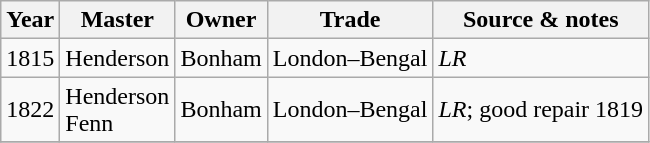<table class=" wikitable">
<tr>
<th>Year</th>
<th>Master</th>
<th>Owner</th>
<th>Trade</th>
<th>Source & notes</th>
</tr>
<tr>
<td>1815</td>
<td>Henderson</td>
<td>Bonham</td>
<td>London–Bengal</td>
<td><em>LR</em></td>
</tr>
<tr>
<td>1822</td>
<td>Henderson<br>Fenn</td>
<td>Bonham</td>
<td>London–Bengal</td>
<td><em>LR</em>; good repair 1819</td>
</tr>
<tr>
</tr>
</table>
